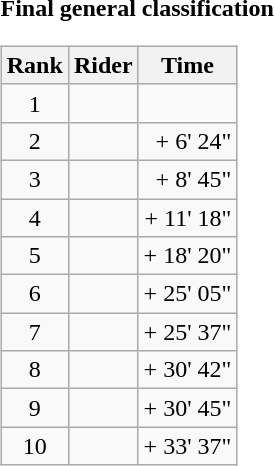<table>
<tr>
<td><strong>Final general classification</strong><br><table class="wikitable">
<tr>
<th scope="col">Rank</th>
<th scope="col">Rider</th>
<th scope="col">Time</th>
</tr>
<tr>
<td style="text-align:center;">1</td>
<td></td>
<td style="text-align:right;"></td>
</tr>
<tr>
<td style="text-align:center;">2</td>
<td></td>
<td style="text-align:right;">+ 6' 24"</td>
</tr>
<tr>
<td style="text-align:center;">3</td>
<td></td>
<td style="text-align:right;">+ 8' 45"</td>
</tr>
<tr>
<td style="text-align:center;">4</td>
<td></td>
<td style="text-align:right;">+ 11' 18"</td>
</tr>
<tr>
<td style="text-align:center;">5</td>
<td></td>
<td style="text-align:right;">+ 18' 20"</td>
</tr>
<tr>
<td style="text-align:center;">6</td>
<td></td>
<td style="text-align:right;">+ 25' 05"</td>
</tr>
<tr>
<td style="text-align:center;">7</td>
<td></td>
<td style="text-align:right;">+ 25' 37"</td>
</tr>
<tr>
<td style="text-align:center;">8</td>
<td></td>
<td style="text-align:right;">+ 30' 42"</td>
</tr>
<tr>
<td style="text-align:center;">9</td>
<td></td>
<td style="text-align:right;">+ 30' 45"</td>
</tr>
<tr>
<td style="text-align:center;">10</td>
<td></td>
<td style="text-align:right;">+ 33' 37"</td>
</tr>
</table>
</td>
</tr>
</table>
